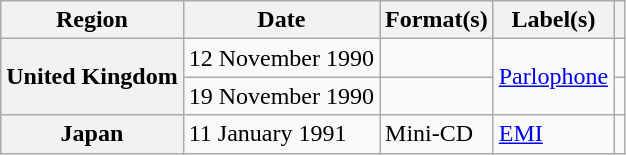<table class="wikitable plainrowheaders">
<tr>
<th scope="col">Region</th>
<th scope="col">Date</th>
<th scope="col">Format(s)</th>
<th scope="col">Label(s)</th>
<th scope="col"></th>
</tr>
<tr>
<th scope="row" rowspan="2">United Kingdom</th>
<td>12 November 1990</td>
<td></td>
<td rowspan="2"><a href='#'>Parlophone</a></td>
<td align="center"></td>
</tr>
<tr>
<td>19 November 1990</td>
<td></td>
<td align="center"></td>
</tr>
<tr>
<th scope="row">Japan</th>
<td>11 January 1991</td>
<td>Mini-CD</td>
<td><a href='#'>EMI</a></td>
<td align="center"></td>
</tr>
</table>
